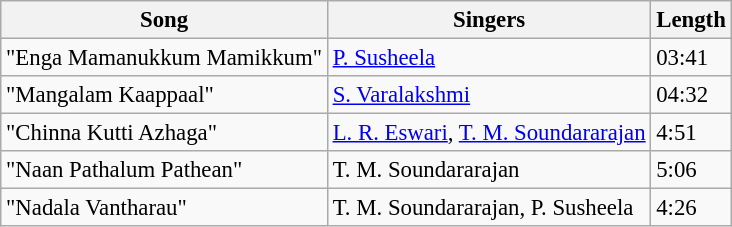<table class="wikitable" style="font-size:95%;">
<tr>
<th>Song</th>
<th>Singers</th>
<th>Length</th>
</tr>
<tr>
<td>"Enga Mamanukkum Mamikkum"</td>
<td><a href='#'>P. Susheela</a></td>
<td>03:41</td>
</tr>
<tr>
<td>"Mangalam Kaappaal"</td>
<td><a href='#'>S. Varalakshmi</a></td>
<td>04:32</td>
</tr>
<tr>
<td>"Chinna Kutti Azhaga"</td>
<td><a href='#'>L. R. Eswari</a>, <a href='#'>T. M. Soundararajan</a></td>
<td>4:51</td>
</tr>
<tr>
<td>"Naan Pathalum Pathean"</td>
<td>T. M. Soundararajan</td>
<td>5:06</td>
</tr>
<tr>
<td>"Nadala Vantharau"</td>
<td>T. M. Soundararajan, P. Susheela</td>
<td>4:26</td>
</tr>
</table>
